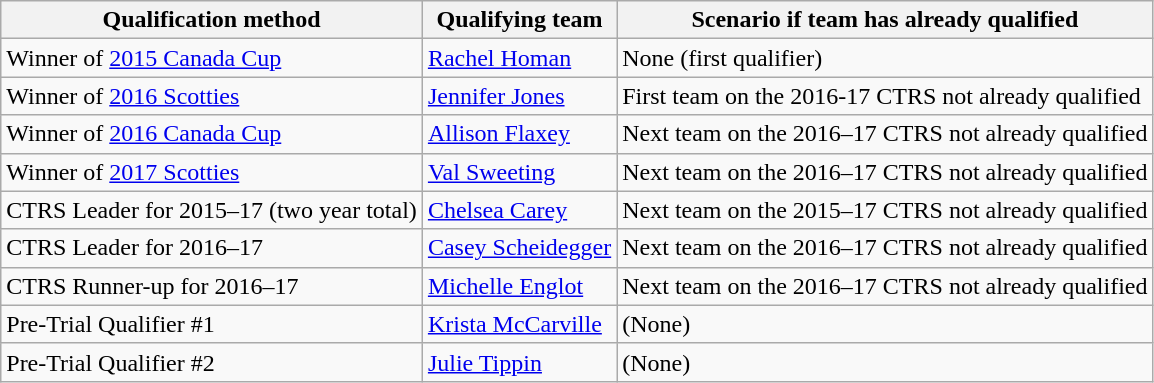<table class="wikitable">
<tr>
<th scope="col">Qualification method</th>
<th scope="col">Qualifying team</th>
<th scope="col">Scenario if team has already qualified</th>
</tr>
<tr>
<td>Winner of <a href='#'>2015 Canada Cup</a></td>
<td> <a href='#'>Rachel Homan</a></td>
<td>None (first qualifier)</td>
</tr>
<tr>
<td>Winner of <a href='#'>2016 Scotties</a></td>
<td> <a href='#'>Jennifer Jones</a></td>
<td>First team on the 2016-17 CTRS not already qualified</td>
</tr>
<tr>
<td>Winner of <a href='#'>2016 Canada Cup</a></td>
<td> <a href='#'>Allison Flaxey</a></td>
<td>Next team on the 2016–17 CTRS not already qualified</td>
</tr>
<tr>
<td>Winner of <a href='#'>2017 Scotties</a></td>
<td> <a href='#'>Val Sweeting</a></td>
<td>Next team on the 2016–17 CTRS not already qualified</td>
</tr>
<tr>
<td>CTRS Leader for 2015–17 (two year total)</td>
<td> <a href='#'>Chelsea Carey</a></td>
<td>Next team on the 2015–17 CTRS not already qualified</td>
</tr>
<tr>
<td>CTRS Leader for 2016–17</td>
<td> <a href='#'>Casey Scheidegger</a></td>
<td>Next team on the 2016–17 CTRS not already qualified</td>
</tr>
<tr>
<td>CTRS Runner-up for 2016–17</td>
<td> <a href='#'>Michelle Englot</a></td>
<td>Next team on the 2016–17 CTRS not already qualified</td>
</tr>
<tr>
<td>Pre-Trial Qualifier #1</td>
<td> <a href='#'>Krista McCarville</a></td>
<td>(None)</td>
</tr>
<tr>
<td>Pre-Trial Qualifier #2</td>
<td> <a href='#'>Julie Tippin</a></td>
<td>(None)</td>
</tr>
</table>
